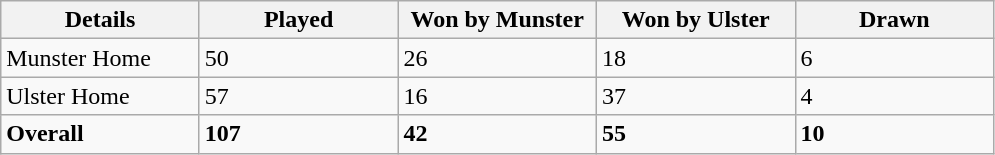<table class="wikitable sortable">
<tr>
<th width="125">Details</th>
<th width="125">Played</th>
<th width="125">Won by Munster</th>
<th width="125">Won by Ulster</th>
<th width="125">Drawn</th>
</tr>
<tr>
<td>Munster Home</td>
<td>50</td>
<td>26</td>
<td>18</td>
<td>6</td>
</tr>
<tr>
<td>Ulster Home</td>
<td>57</td>
<td>16</td>
<td>37</td>
<td>4</td>
</tr>
<tr>
<td><strong>Overall</strong></td>
<td><strong>107</strong></td>
<td><strong>42</strong></td>
<td><strong>55</strong></td>
<td><strong>10</strong></td>
</tr>
</table>
